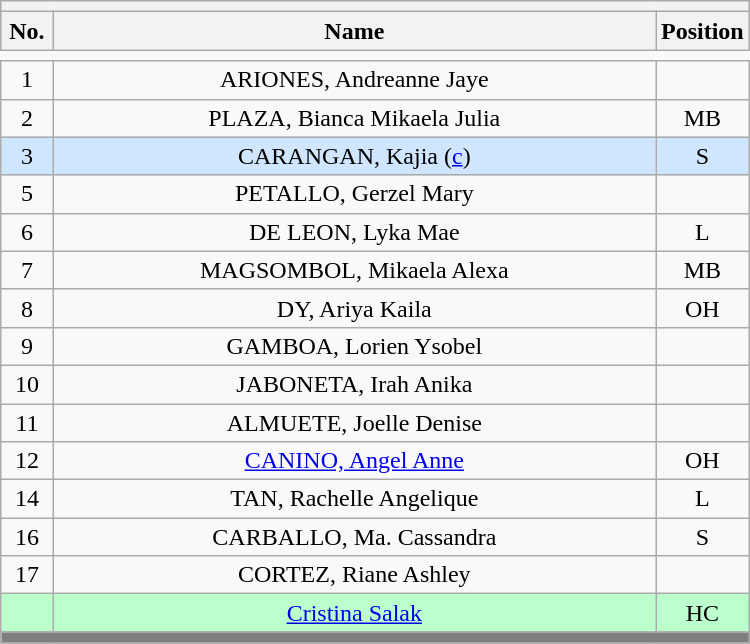<table class='wikitable mw-collapsible mw-collapsed' style="text-align: center; width: 500px; border: none">
<tr>
<th style='text-align: left;' colspan=3></th>
</tr>
<tr>
<th style='width: 7%;'>No.</th>
<th>Name</th>
<th style='width: 10%;'>Position</th>
</tr>
<tr>
<td style='border: none;'></td>
</tr>
<tr>
<td>1</td>
<td>ARIONES, Andreanne Jaye</td>
<td></td>
</tr>
<tr>
<td>2</td>
<td>PLAZA, Bianca Mikaela Julia</td>
<td>MB</td>
</tr>
<tr bgcolor=#D0E6FF>
<td>3</td>
<td>CARANGAN, Kajia (<a href='#'>c</a>)</td>
<td>S</td>
</tr>
<tr>
<td>5</td>
<td>PETALLO, Gerzel Mary</td>
<td></td>
</tr>
<tr>
<td>6</td>
<td>DE LEON, Lyka Mae</td>
<td>L</td>
</tr>
<tr>
<td>7</td>
<td>MAGSOMBOL, Mikaela Alexa</td>
<td>MB</td>
</tr>
<tr>
<td>8</td>
<td>DY, Ariya Kaila</td>
<td>OH</td>
</tr>
<tr>
<td>9</td>
<td>GAMBOA, Lorien Ysobel</td>
<td></td>
</tr>
<tr>
<td>10</td>
<td>JABONETA, Irah Anika</td>
<td></td>
</tr>
<tr>
<td>11</td>
<td>ALMUETE, Joelle Denise</td>
<td></td>
</tr>
<tr>
<td>12</td>
<td><a href='#'>CANINO, Angel Anne</a></td>
<td>OH</td>
</tr>
<tr>
<td>14</td>
<td>TAN, Rachelle Angelique</td>
<td>L</td>
</tr>
<tr>
<td>16</td>
<td>CARBALLO, Ma. Cassandra</td>
<td>S</td>
</tr>
<tr>
<td>17</td>
<td>CORTEZ, Riane Ashley</td>
<td></td>
</tr>
<tr bgcolor=#BBFFCC>
<td></td>
<td><a href='#'>Cristina Salak</a></td>
<td>HC</td>
</tr>
<tr>
<th style='background: grey;' colspan=3></th>
</tr>
</table>
